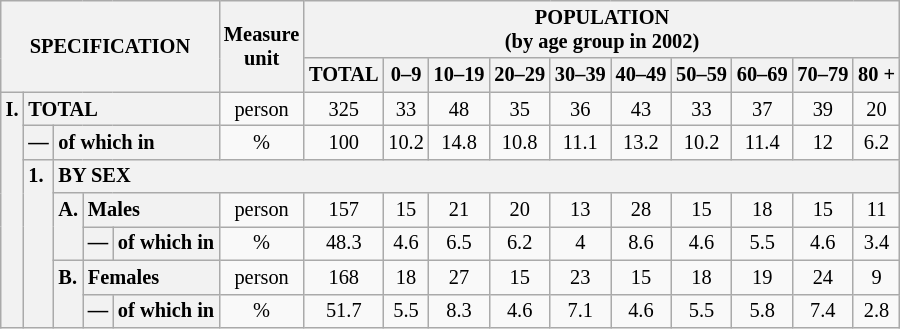<table class="wikitable" style="font-size:85%; text-align:center">
<tr>
<th rowspan="2" colspan="5">SPECIFICATION</th>
<th rowspan="2">Measure<br> unit</th>
<th colspan="10" rowspan="1">POPULATION<br> (by age group in 2002)</th>
</tr>
<tr>
<th>TOTAL</th>
<th>0–9</th>
<th>10–19</th>
<th>20–29</th>
<th>30–39</th>
<th>40–49</th>
<th>50–59</th>
<th>60–69</th>
<th>70–79</th>
<th>80 +</th>
</tr>
<tr>
<th style="text-align:left" valign="top" rowspan="7">I.</th>
<th style="text-align:left" colspan="4">TOTAL</th>
<td>person</td>
<td>325</td>
<td>33</td>
<td>48</td>
<td>35</td>
<td>36</td>
<td>43</td>
<td>33</td>
<td>37</td>
<td>39</td>
<td>20</td>
</tr>
<tr>
<th style="text-align:left" valign="top">—</th>
<th style="text-align:left" colspan="3">of which in</th>
<td>%</td>
<td>100</td>
<td>10.2</td>
<td>14.8</td>
<td>10.8</td>
<td>11.1</td>
<td>13.2</td>
<td>10.2</td>
<td>11.4</td>
<td>12</td>
<td>6.2</td>
</tr>
<tr>
<th style="text-align:left" valign="top" rowspan="5">1.</th>
<th style="text-align:left" colspan="14">BY SEX</th>
</tr>
<tr>
<th style="text-align:left" valign="top" rowspan="2">A.</th>
<th style="text-align:left" colspan="2">Males</th>
<td>person</td>
<td>157</td>
<td>15</td>
<td>21</td>
<td>20</td>
<td>13</td>
<td>28</td>
<td>15</td>
<td>18</td>
<td>15</td>
<td>11</td>
</tr>
<tr>
<th style="text-align:left" valign="top">—</th>
<th style="text-align:left" colspan="1">of which in</th>
<td>%</td>
<td>48.3</td>
<td>4.6</td>
<td>6.5</td>
<td>6.2</td>
<td>4</td>
<td>8.6</td>
<td>4.6</td>
<td>5.5</td>
<td>4.6</td>
<td>3.4</td>
</tr>
<tr>
<th style="text-align:left" valign="top" rowspan="2">B.</th>
<th style="text-align:left" colspan="2">Females</th>
<td>person</td>
<td>168</td>
<td>18</td>
<td>27</td>
<td>15</td>
<td>23</td>
<td>15</td>
<td>18</td>
<td>19</td>
<td>24</td>
<td>9</td>
</tr>
<tr>
<th style="text-align:left" valign="top">—</th>
<th style="text-align:left" colspan="1">of which in</th>
<td>%</td>
<td>51.7</td>
<td>5.5</td>
<td>8.3</td>
<td>4.6</td>
<td>7.1</td>
<td>4.6</td>
<td>5.5</td>
<td>5.8</td>
<td>7.4</td>
<td>2.8</td>
</tr>
</table>
